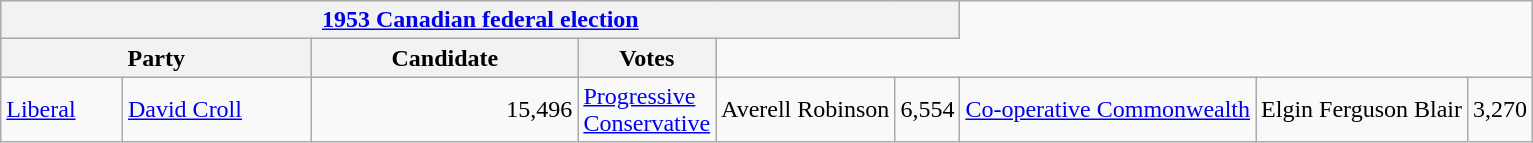<table class="wikitable">
<tr style="background:#e9e9e9;">
<th colspan="6"><a href='#'>1953 Canadian federal election</a></th>
</tr>
<tr style="background:#e9e9e9;">
<th colspan="2" style="width: 200px">Party</th>
<th style="width: 170px">Candidate</th>
<th style="width: 40px">Votes</th>
</tr>
<tr>
<td><a href='#'>Liberal</a></td>
<td><a href='#'>David Croll</a></td>
<td align="right">15,496<br></td>
<td><a href='#'>Progressive Conservative</a></td>
<td>Averell Robinson</td>
<td align="right">6,554<br></td>
<td><a href='#'>Co-operative Commonwealth</a></td>
<td>Elgin Ferguson Blair</td>
<td align="right">3,270<br></td>
</tr>
</table>
